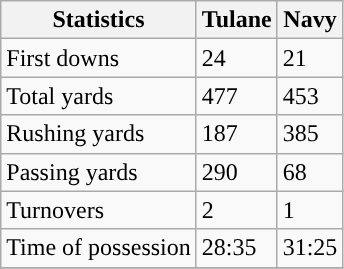<table class="wikitable" style="float: left;">
<tr>
<th>Statistics</th>
<th>Tulane</th>
<th>Navy</th>
</tr>
<tr>
<td>First downs</td>
<td>24</td>
<td>21</td>
</tr>
<tr>
<td>Total yards</td>
<td>477</td>
<td>453</td>
</tr>
<tr>
<td>Rushing yards</td>
<td>187</td>
<td>385</td>
</tr>
<tr>
<td>Passing yards</td>
<td>290</td>
<td>68</td>
</tr>
<tr>
<td>Turnovers</td>
<td>2</td>
<td>1</td>
</tr>
<tr>
<td>Time of possession</td>
<td>28:35</td>
<td>31:25</td>
</tr>
<tr>
</tr>
</table>
